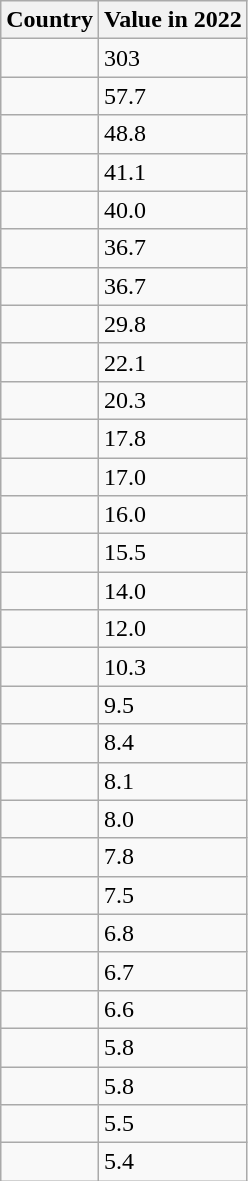<table class="wikitable sortable nowrap mw-datatable static-row-numbers">
<tr>
<th scope="col">Country</th>
<th>Value in 2022</th>
</tr>
<tr>
<td></td>
<td>303</td>
</tr>
<tr>
<td></td>
<td>57.7</td>
</tr>
<tr>
<td></td>
<td>48.8</td>
</tr>
<tr>
<td></td>
<td>41.1</td>
</tr>
<tr>
<td></td>
<td>40.0</td>
</tr>
<tr>
<td></td>
<td>36.7</td>
</tr>
<tr>
<td></td>
<td>36.7</td>
</tr>
<tr>
<td></td>
<td>29.8</td>
</tr>
<tr>
<td></td>
<td>22.1</td>
</tr>
<tr>
<td></td>
<td>20.3</td>
</tr>
<tr>
<td></td>
<td>17.8</td>
</tr>
<tr>
<td></td>
<td>17.0</td>
</tr>
<tr>
<td></td>
<td>16.0</td>
</tr>
<tr>
<td></td>
<td>15.5</td>
</tr>
<tr>
<td></td>
<td>14.0</td>
</tr>
<tr>
<td></td>
<td>12.0</td>
</tr>
<tr>
<td></td>
<td>10.3</td>
</tr>
<tr>
<td></td>
<td>9.5</td>
</tr>
<tr>
<td></td>
<td>8.4</td>
</tr>
<tr>
<td></td>
<td>8.1</td>
</tr>
<tr>
<td></td>
<td>8.0</td>
</tr>
<tr>
<td></td>
<td>7.8</td>
</tr>
<tr>
<td></td>
<td>7.5</td>
</tr>
<tr>
<td></td>
<td>6.8</td>
</tr>
<tr>
<td></td>
<td>6.7</td>
</tr>
<tr>
<td></td>
<td>6.6</td>
</tr>
<tr>
<td></td>
<td>5.8</td>
</tr>
<tr>
<td></td>
<td>5.8</td>
</tr>
<tr>
<td></td>
<td>5.5</td>
</tr>
<tr>
<td></td>
<td>5.4</td>
</tr>
</table>
